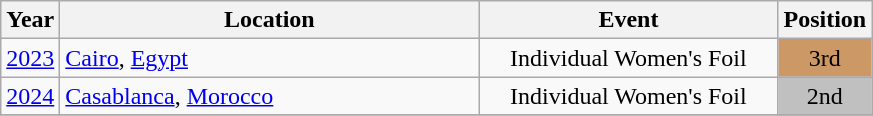<table class="wikitable" style="text-align:center;">
<tr>
<th>Year</th>
<th style="width:17em">Location</th>
<th style="width:12em">Event</th>
<th>Position</th>
</tr>
<tr>
<td><a href='#'>2023</a></td>
<td align="left"> <a href='#'>Cairo</a>, <a href='#'>Egypt</a></td>
<td>Individual Women's Foil</td>
<td bgcolor="#CC9966">3rd</td>
</tr>
<tr>
<td><a href='#'>2024</a></td>
<td align="left"> <a href='#'>Casablanca</a>, <a href='#'>Morocco</a></td>
<td>Individual Women's Foil</td>
<td bgcolor="silver">2nd</td>
</tr>
<tr>
</tr>
</table>
